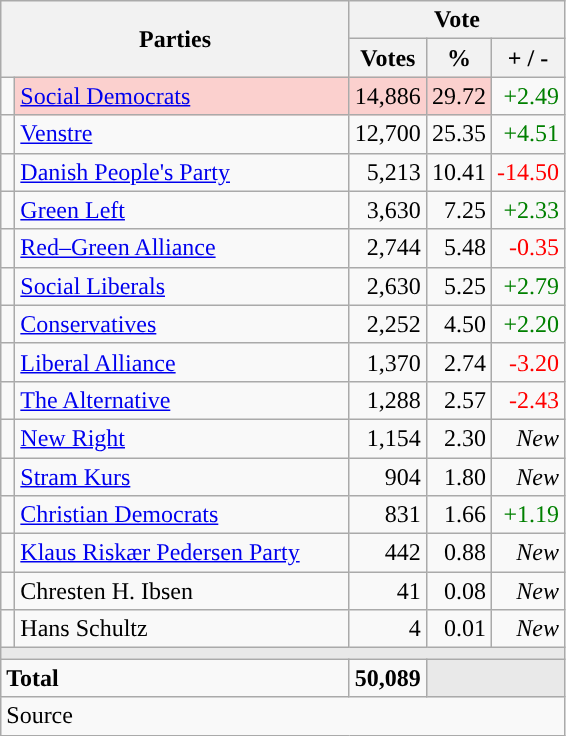<table class="wikitable" style="text-align:right;">
<tr>
<th style="text-align:centre;" rowspan="2" colspan="2" width="225">Parties</th>
<th colspan="3">Vote</th>
</tr>
<tr>
<th width="15">Votes</th>
<th width="15">%</th>
<th width="15">+ / -</th>
</tr>
<tr>
<td width="2" style="color:inherit;background:"></td>
<td bgcolor=#fbd0ce  align="left"><a href='#'>Social Democrats</a></td>
<td bgcolor=#fbd0ce>14,886</td>
<td bgcolor=#fbd0ce>29.72</td>
<td style=color:green;>+2.49</td>
</tr>
<tr>
<td width="2" style="color:inherit;background:"></td>
<td align="left"><a href='#'>Venstre</a></td>
<td>12,700</td>
<td>25.35</td>
<td style=color:green;>+4.51</td>
</tr>
<tr>
<td width="2" style="color:inherit;background:"></td>
<td align="left"><a href='#'>Danish People's Party</a></td>
<td>5,213</td>
<td>10.41</td>
<td style=color:red;>-14.50</td>
</tr>
<tr>
<td width="2" style="color:inherit;background:"></td>
<td align="left"><a href='#'>Green Left</a></td>
<td>3,630</td>
<td>7.25</td>
<td style=color:green;>+2.33</td>
</tr>
<tr>
<td width="2" style="color:inherit;background:"></td>
<td align="left"><a href='#'>Red–Green Alliance</a></td>
<td>2,744</td>
<td>5.48</td>
<td style=color:red;>-0.35</td>
</tr>
<tr>
<td width="2" style="color:inherit;background:"></td>
<td align="left"><a href='#'>Social Liberals</a></td>
<td>2,630</td>
<td>5.25</td>
<td style=color:green;>+2.79</td>
</tr>
<tr>
<td width="2" style="color:inherit;background:"></td>
<td align="left"><a href='#'>Conservatives</a></td>
<td>2,252</td>
<td>4.50</td>
<td style=color:green;>+2.20</td>
</tr>
<tr>
<td width="2" style="color:inherit;background:"></td>
<td align="left"><a href='#'>Liberal Alliance</a></td>
<td>1,370</td>
<td>2.74</td>
<td style=color:red;>-3.20</td>
</tr>
<tr>
<td width="2" style="color:inherit;background:"></td>
<td align="left"><a href='#'>The Alternative</a></td>
<td>1,288</td>
<td>2.57</td>
<td style=color:red;>-2.43</td>
</tr>
<tr>
<td width="2" style="color:inherit;background:"></td>
<td align="left"><a href='#'>New Right</a></td>
<td>1,154</td>
<td>2.30</td>
<td><em>New</em></td>
</tr>
<tr>
<td width="2" style="color:inherit;background:"></td>
<td align="left"><a href='#'>Stram Kurs</a></td>
<td>904</td>
<td>1.80</td>
<td><em>New</em></td>
</tr>
<tr>
<td width="2" style="color:inherit;background:"></td>
<td align="left"><a href='#'>Christian Democrats</a></td>
<td>831</td>
<td>1.66</td>
<td style=color:green;>+1.19</td>
</tr>
<tr>
<td width="2" style="color:inherit;background:"></td>
<td align="left"><a href='#'>Klaus Riskær Pedersen Party</a></td>
<td>442</td>
<td>0.88</td>
<td><em>New</em></td>
</tr>
<tr>
<td width="2" style="color:inherit;background:"></td>
<td align="left">Chresten H. Ibsen</td>
<td>41</td>
<td>0.08</td>
<td><em>New</em></td>
</tr>
<tr>
<td width="2" style="color:inherit;background:"></td>
<td align="left">Hans Schultz</td>
<td>4</td>
<td>0.01</td>
<td><em>New</em></td>
</tr>
<tr>
<td colspan="7" bgcolor="#E9E9E9"></td>
</tr>
<tr>
<td align="left" colspan="2"><strong>Total</strong></td>
<td><strong>50,089</strong></td>
<td bgcolor="#E9E9E9" colspan="2"></td>
</tr>
<tr>
<td align="left" colspan="6">Source</td>
</tr>
</table>
